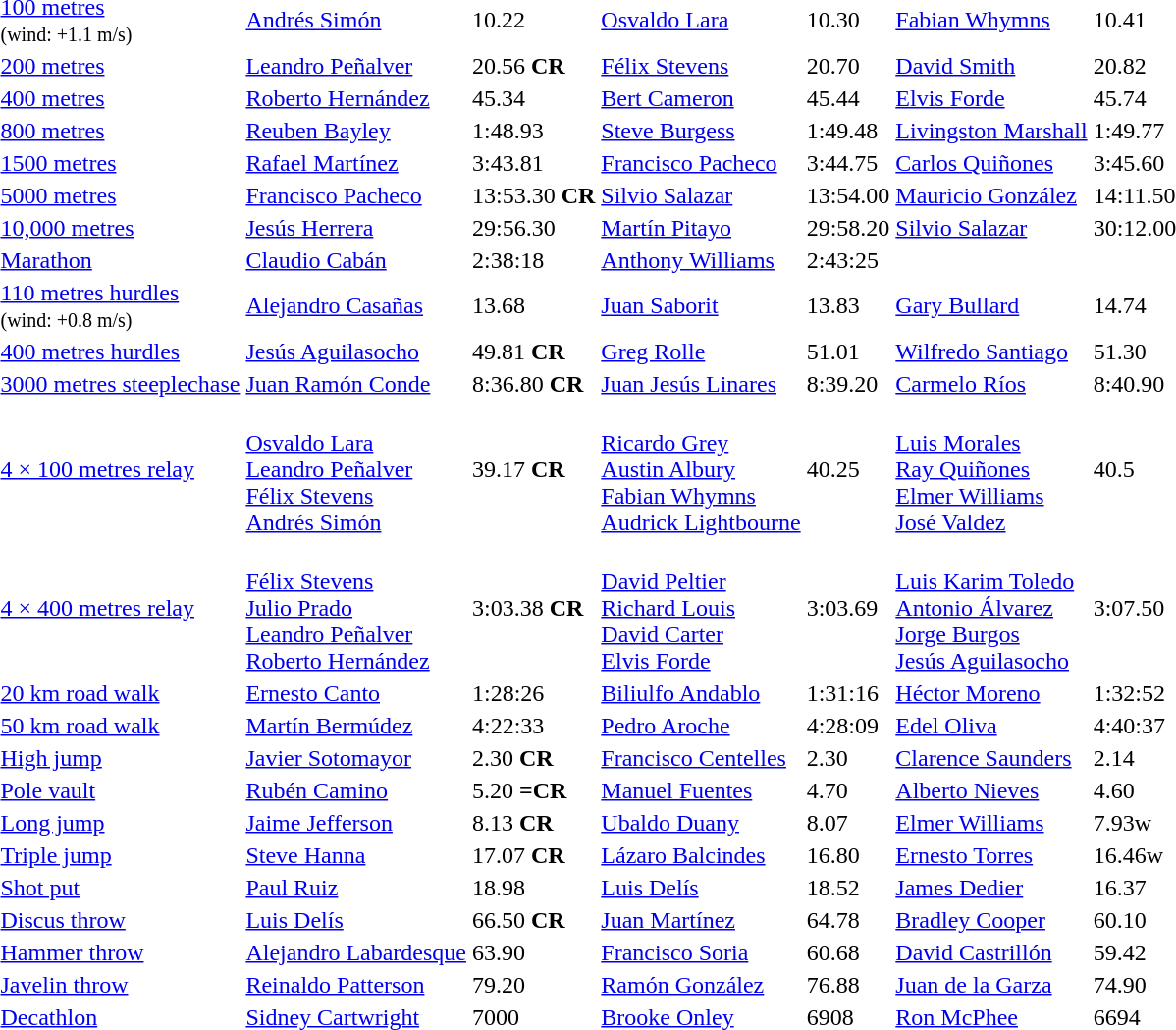<table>
<tr>
<td><a href='#'>100 metres</a><br><small>(wind: +1.1 m/s)</small></td>
<td><a href='#'>Andrés Simón</a><br> </td>
<td>10.22</td>
<td><a href='#'>Osvaldo Lara</a><br> </td>
<td>10.30</td>
<td><a href='#'>Fabian Whymns</a><br> </td>
<td>10.41</td>
</tr>
<tr>
<td><a href='#'>200 metres</a></td>
<td><a href='#'>Leandro Peñalver</a><br> </td>
<td>20.56 <strong>CR</strong></td>
<td><a href='#'>Félix Stevens</a><br> </td>
<td>20.70</td>
<td><a href='#'>David Smith</a><br> </td>
<td>20.82</td>
</tr>
<tr>
<td><a href='#'>400 metres</a></td>
<td><a href='#'>Roberto Hernández</a><br> </td>
<td>45.34</td>
<td><a href='#'>Bert Cameron</a><br> </td>
<td>45.44</td>
<td><a href='#'>Elvis Forde</a><br> </td>
<td>45.74</td>
</tr>
<tr>
<td><a href='#'>800 metres</a></td>
<td><a href='#'>Reuben Bayley</a><br> </td>
<td>1:48.93</td>
<td><a href='#'>Steve Burgess</a><br> </td>
<td>1:49.48</td>
<td><a href='#'>Livingston Marshall</a><br> </td>
<td>1:49.77</td>
</tr>
<tr>
<td><a href='#'>1500 metres</a></td>
<td><a href='#'>Rafael Martínez</a><br> </td>
<td>3:43.81</td>
<td><a href='#'>Francisco Pacheco</a><br> </td>
<td>3:44.75</td>
<td><a href='#'>Carlos Quiñones</a><br> </td>
<td>3:45.60</td>
</tr>
<tr>
<td><a href='#'>5000 metres</a></td>
<td><a href='#'>Francisco Pacheco</a><br> </td>
<td>13:53.30 <strong>CR</strong></td>
<td><a href='#'>Silvio Salazar</a><br> </td>
<td>13:54.00</td>
<td><a href='#'>Mauricio González</a><br> </td>
<td>14:11.50</td>
</tr>
<tr>
<td><a href='#'>10,000 metres</a></td>
<td><a href='#'>Jesús Herrera</a><br> </td>
<td>29:56.30</td>
<td><a href='#'>Martín Pitayo</a><br> </td>
<td>29:58.20</td>
<td><a href='#'>Silvio Salazar</a><br> </td>
<td>30:12.00</td>
</tr>
<tr>
<td><a href='#'>Marathon</a></td>
<td><a href='#'>Claudio Cabán</a><br> </td>
<td>2:38:18</td>
<td><a href='#'>Anthony Williams</a><br> </td>
<td>2:43:25</td>
<td></td>
<td></td>
</tr>
<tr>
<td><a href='#'>110 metres hurdles</a><br><small>(wind: +0.8 m/s)</small></td>
<td><a href='#'>Alejandro Casañas</a><br> </td>
<td>13.68</td>
<td><a href='#'>Juan Saborit</a><br> </td>
<td>13.83</td>
<td><a href='#'>Gary Bullard</a><br> </td>
<td>14.74</td>
</tr>
<tr>
<td><a href='#'>400 metres hurdles</a></td>
<td><a href='#'>Jesús Aguilasocho</a><br> </td>
<td>49.81 <strong>CR</strong></td>
<td><a href='#'>Greg Rolle</a><br> </td>
<td>51.01</td>
<td><a href='#'>Wilfredo Santiago</a><br> </td>
<td>51.30</td>
</tr>
<tr>
<td><a href='#'>3000 metres steeplechase</a></td>
<td><a href='#'>Juan Ramón Conde</a><br> </td>
<td>8:36.80 <strong>CR</strong></td>
<td><a href='#'>Juan Jesús Linares</a><br> </td>
<td>8:39.20</td>
<td><a href='#'>Carmelo Ríos</a><br> </td>
<td>8:40.90</td>
</tr>
<tr>
<td><a href='#'>4 × 100 metres relay</a></td>
<td><br><a href='#'>Osvaldo Lara</a><br><a href='#'>Leandro Peñalver</a><br><a href='#'>Félix Stevens</a><br><a href='#'>Andrés Simón</a></td>
<td>39.17 <strong>CR</strong></td>
<td><br><a href='#'>Ricardo Grey</a><br><a href='#'>Austin Albury</a><br><a href='#'>Fabian Whymns</a><br><a href='#'>Audrick Lightbourne</a></td>
<td>40.25</td>
<td><br><a href='#'>Luis Morales</a><br><a href='#'>Ray Quiñones</a><br><a href='#'>Elmer Williams</a><br><a href='#'>José Valdez</a></td>
<td>40.5</td>
</tr>
<tr>
<td><a href='#'>4 × 400 metres relay</a></td>
<td><br><a href='#'>Félix Stevens</a><br><a href='#'>Julio Prado</a><br><a href='#'>Leandro Peñalver</a><br><a href='#'>Roberto Hernández</a></td>
<td>3:03.38 <strong>CR</strong></td>
<td><br><a href='#'>David Peltier</a><br><a href='#'>Richard Louis</a><br><a href='#'>David Carter</a><br><a href='#'>Elvis Forde</a></td>
<td>3:03.69</td>
<td><br><a href='#'>Luis Karim Toledo</a><br><a href='#'>Antonio Álvarez</a><br><a href='#'>Jorge Burgos</a><br><a href='#'>Jesús Aguilasocho</a></td>
<td>3:07.50</td>
</tr>
<tr>
<td><a href='#'>20 km road walk</a></td>
<td><a href='#'>Ernesto Canto</a><br> </td>
<td>1:28:26</td>
<td><a href='#'>Biliulfo Andablo</a><br> </td>
<td>1:31:16</td>
<td><a href='#'>Héctor Moreno</a><br> </td>
<td>1:32:52</td>
</tr>
<tr>
<td><a href='#'>50 km road walk</a></td>
<td><a href='#'>Martín Bermúdez</a><br> </td>
<td>4:22:33</td>
<td><a href='#'>Pedro Aroche</a><br> </td>
<td>4:28:09</td>
<td><a href='#'>Edel Oliva</a><br> </td>
<td>4:40:37</td>
</tr>
<tr>
<td><a href='#'>High jump</a></td>
<td><a href='#'>Javier Sotomayor</a><br> </td>
<td>2.30 <strong>CR</strong></td>
<td><a href='#'>Francisco Centelles</a><br> </td>
<td>2.30</td>
<td><a href='#'>Clarence Saunders</a><br> </td>
<td>2.14</td>
</tr>
<tr>
<td><a href='#'>Pole vault</a></td>
<td><a href='#'>Rubén Camino</a><br> </td>
<td>5.20 <strong>=CR</strong></td>
<td><a href='#'>Manuel Fuentes</a><br> </td>
<td>4.70</td>
<td><a href='#'>Alberto Nieves</a><br> </td>
<td>4.60</td>
</tr>
<tr>
<td><a href='#'>Long jump</a></td>
<td><a href='#'>Jaime Jefferson</a><br> </td>
<td>8.13 <strong>CR</strong></td>
<td><a href='#'>Ubaldo Duany</a><br> </td>
<td>8.07</td>
<td><a href='#'>Elmer Williams</a><br> </td>
<td>7.93w</td>
</tr>
<tr>
<td><a href='#'>Triple jump</a></td>
<td><a href='#'>Steve Hanna</a><br> </td>
<td>17.07 <strong>CR</strong></td>
<td><a href='#'>Lázaro Balcindes</a><br> </td>
<td>16.80</td>
<td><a href='#'>Ernesto Torres</a><br> </td>
<td>16.46w</td>
</tr>
<tr>
<td><a href='#'>Shot put</a></td>
<td><a href='#'>Paul Ruiz</a><br> </td>
<td>18.98</td>
<td><a href='#'>Luis Delís</a><br> </td>
<td>18.52</td>
<td><a href='#'>James Dedier</a><br> </td>
<td>16.37</td>
</tr>
<tr>
<td><a href='#'>Discus throw</a></td>
<td><a href='#'>Luis Delís</a><br> </td>
<td>66.50 <strong>CR</strong></td>
<td><a href='#'>Juan Martínez</a><br> </td>
<td>64.78</td>
<td><a href='#'>Bradley Cooper</a><br> </td>
<td>60.10</td>
</tr>
<tr>
<td><a href='#'>Hammer throw</a></td>
<td><a href='#'>Alejandro Labardesque</a><br> </td>
<td>63.90</td>
<td><a href='#'>Francisco Soria</a><br> </td>
<td>60.68</td>
<td><a href='#'>David Castrillón</a><br> </td>
<td>59.42</td>
</tr>
<tr>
<td><a href='#'>Javelin throw</a></td>
<td><a href='#'>Reinaldo Patterson</a><br> </td>
<td>79.20</td>
<td><a href='#'>Ramón González</a><br> </td>
<td>76.88</td>
<td><a href='#'>Juan de la Garza</a><br> </td>
<td>74.90</td>
</tr>
<tr>
<td><a href='#'>Decathlon</a></td>
<td><a href='#'>Sidney Cartwright</a><br> </td>
<td>7000</td>
<td><a href='#'>Brooke Onley</a><br> </td>
<td>6908</td>
<td><a href='#'>Ron McPhee</a><br> </td>
<td>6694</td>
</tr>
</table>
